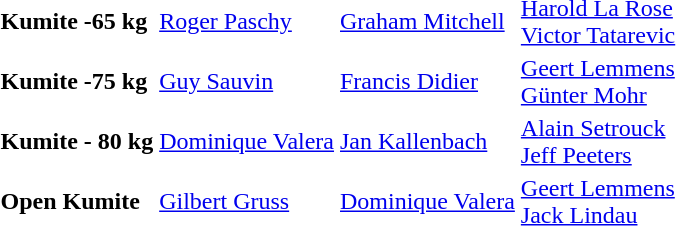<table>
<tr>
<td><strong>Kumite -65 kg</strong></td>
<td> <a href='#'>Roger Paschy</a></td>
<td> <a href='#'>Graham Mitchell</a></td>
<td> <a href='#'>Harold La Rose</a>  <br>  <a href='#'>Victor Tatarevic</a></td>
</tr>
<tr>
<td><strong>Kumite -75 kg</strong></td>
<td> <a href='#'>Guy Sauvin</a></td>
<td> <a href='#'>Francis Didier</a></td>
<td> <a href='#'>Geert Lemmens</a>  <br>  <a href='#'>Günter Mohr</a></td>
</tr>
<tr>
<td><strong>Kumite - 80 kg</strong></td>
<td> <a href='#'>Dominique Valera</a></td>
<td> <a href='#'>Jan Kallenbach</a></td>
<td> <a href='#'>Alain Setrouck</a>  <br>  <a href='#'>Jeff Peeters</a></td>
</tr>
<tr>
<td><strong>Open Kumite</strong></td>
<td> <a href='#'>Gilbert Gruss</a></td>
<td> <a href='#'>Dominique Valera</a></td>
<td> <a href='#'>Geert Lemmens</a>  <br>  <a href='#'>Jack Lindau</a></td>
</tr>
<tr>
</tr>
</table>
